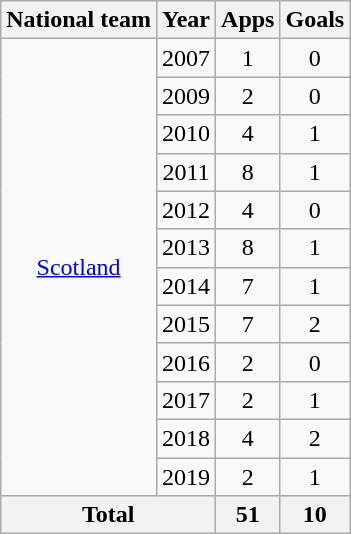<table class="wikitable" style="text-align:center">
<tr>
<th>National team</th>
<th>Year</th>
<th>Apps</th>
<th>Goals</th>
</tr>
<tr>
<td rowspan="12"><a href='#'>Scotland</a></td>
<td>2007</td>
<td>1</td>
<td>0</td>
</tr>
<tr>
<td>2009</td>
<td>2</td>
<td>0</td>
</tr>
<tr>
<td>2010</td>
<td>4</td>
<td>1</td>
</tr>
<tr>
<td>2011</td>
<td>8</td>
<td>1</td>
</tr>
<tr>
<td>2012</td>
<td>4</td>
<td>0</td>
</tr>
<tr>
<td>2013</td>
<td>8</td>
<td>1</td>
</tr>
<tr>
<td>2014</td>
<td>7</td>
<td>1</td>
</tr>
<tr>
<td>2015</td>
<td>7</td>
<td>2</td>
</tr>
<tr>
<td>2016</td>
<td>2</td>
<td>0</td>
</tr>
<tr>
<td>2017</td>
<td>2</td>
<td>1</td>
</tr>
<tr>
<td>2018</td>
<td>4</td>
<td>2</td>
</tr>
<tr>
<td>2019</td>
<td>2</td>
<td>1</td>
</tr>
<tr>
<th colspan="2">Total</th>
<th>51</th>
<th>10</th>
</tr>
</table>
